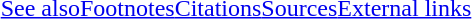<table id="toc" class="toc" summary="Class" align="center" style="text-align:center;">
<tr>
<th></th>
</tr>
<tr>
<td><a href='#'>See also</a><a href='#'>Footnotes</a><a href='#'>Citations</a><a href='#'>Sources</a><a href='#'>External links</a></td>
</tr>
</table>
